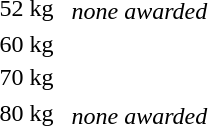<table>
<tr>
<td rowspan=2>52 kg</td>
<td rowspan=2></td>
<td rowspan=2></td>
<td></td>
</tr>
<tr>
<td><em>none awarded</em></td>
</tr>
<tr>
<td rowspan=2>60 kg</td>
<td rowspan=2></td>
<td rowspan=2></td>
<td></td>
</tr>
<tr>
<td></td>
</tr>
<tr>
<td rowspan=2>70 kg</td>
<td rowspan=2></td>
<td rowspan=2></td>
<td></td>
</tr>
<tr>
<td></td>
</tr>
<tr>
<td rowspan=2>80 kg</td>
<td rowspan=2></td>
<td></td>
</tr>
<tr>
<td></td>
<td><em>none awarded</em></td>
</tr>
</table>
